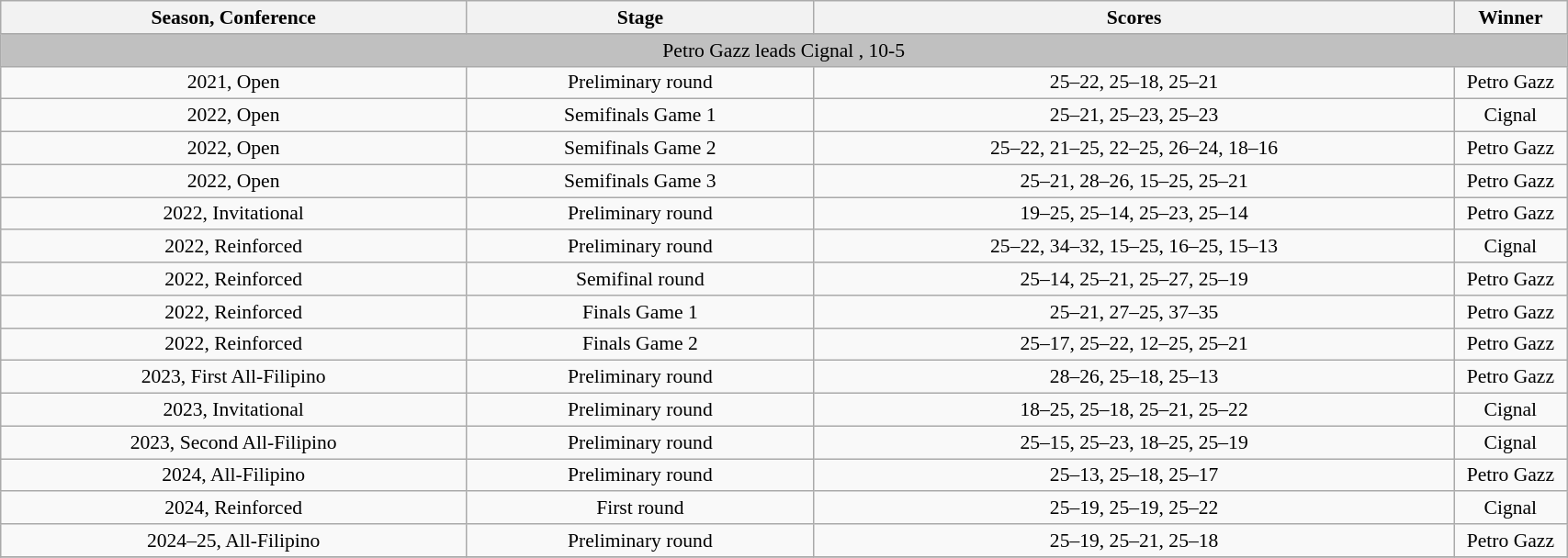<table class="wikitable" style="width:90%; font-size:90%; text-align:center">
<tr>
<td bgcolor="#F2F2F2"><strong>Season, Conference</strong></td>
<td bgcolor="#F2F2F2"><strong>Stage</strong></td>
<td bgcolor="#F2F2F2"><strong>Scores</strong></td>
<td bgcolor="#F2F2F2" width=75px><strong>Winner</strong></td>
</tr>
<tr>
<td colspan=5 bgcolor="silver" align=center> Petro Gazz leads Cignal , 10-5</td>
</tr>
<tr>
<td>2021, Open</td>
<td>Preliminary round</td>
<td>25–22, 25–18, 25–21</td>
<td>Petro Gazz</td>
</tr>
<tr>
<td>2022, Open</td>
<td>Semifinals Game 1</td>
<td>25–21, 25–23, 25–23</td>
<td>Cignal</td>
</tr>
<tr>
<td>2022, Open</td>
<td>Semifinals Game 2</td>
<td>25–22, 21–25, 22–25, 26–24, 18–16</td>
<td>Petro Gazz</td>
</tr>
<tr>
<td>2022, Open</td>
<td>Semifinals Game 3</td>
<td>25–21, 28–26, 15–25, 25–21</td>
<td>Petro Gazz</td>
</tr>
<tr>
<td>2022, Invitational</td>
<td>Preliminary round</td>
<td>19–25, 25–14, 25–23, 25–14</td>
<td>Petro Gazz</td>
</tr>
<tr>
<td>2022, Reinforced</td>
<td>Preliminary round</td>
<td>25–22, 34–32, 15–25, 16–25, 15–13</td>
<td>Cignal</td>
</tr>
<tr>
<td>2022, Reinforced</td>
<td>Semifinal round</td>
<td>25–14, 25–21, 25–27, 25–19</td>
<td>Petro Gazz</td>
</tr>
<tr>
<td>2022, Reinforced</td>
<td>Finals Game 1</td>
<td>25–21, 27–25, 37–35</td>
<td>Petro Gazz</td>
</tr>
<tr>
<td>2022, Reinforced</td>
<td>Finals Game 2</td>
<td>25–17, 25–22, 12–25, 25–21</td>
<td>Petro Gazz</td>
</tr>
<tr>
<td>2023, First All-Filipino</td>
<td>Preliminary round</td>
<td>28–26, 25–18, 25–13</td>
<td>Petro Gazz</td>
</tr>
<tr>
<td>2023, Invitational</td>
<td>Preliminary round</td>
<td>18–25, 25–18, 25–21, 25–22</td>
<td>Cignal</td>
</tr>
<tr>
<td>2023, Second All-Filipino</td>
<td>Preliminary round</td>
<td>25–15, 25–23, 18–25, 25–19</td>
<td>Cignal</td>
</tr>
<tr>
<td>2024, All-Filipino</td>
<td>Preliminary round</td>
<td>25–13, 25–18, 25–17</td>
<td>Petro Gazz</td>
</tr>
<tr>
<td>2024, Reinforced</td>
<td>First round</td>
<td>25–19, 25–19, 25–22</td>
<td>Cignal</td>
</tr>
<tr>
<td>2024–25, All-Filipino</td>
<td>Preliminary round</td>
<td>25–19, 25–21, 25–18</td>
<td>Petro Gazz</td>
</tr>
<tr>
</tr>
</table>
